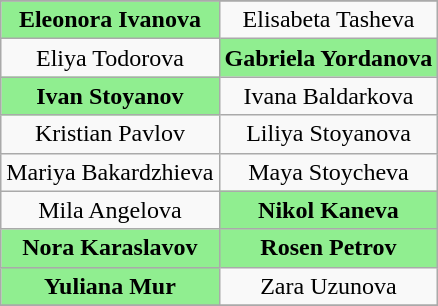<table class="collapsible wikitable" style="text-align:center;">
<tr>
</tr>
<tr>
<td style="font-weight:bold; background:#90EE90;">Eleonora Ivanova</td>
<td>Elisabeta Tasheva</td>
</tr>
<tr>
<td>Eliya Todorova</td>
<td style="font-weight:bold; background:#90EE90;">Gabriela Yordanova</td>
</tr>
<tr>
<td style="font-weight:bold; background:#90EE90;">Ivan Stoyanov</td>
<td>Ivana Baldarkova</td>
</tr>
<tr>
<td>Kristian Pavlov</td>
<td>Liliya Stoyanova</td>
</tr>
<tr>
<td>Mariya Bakardzhieva</td>
<td>Maya Stoycheva</td>
</tr>
<tr>
<td>Mila Angelova</td>
<td style="font-weight:bold; background:#90EE90;">Nikol Kaneva</td>
</tr>
<tr>
<td style="font-weight:bold; background:#90EE90">Nora Karaslavov</td>
<td style="font-weight:bold; background:#90EE90;">Rosen Petrov</td>
</tr>
<tr>
<td style="font-weight:bold; background:#90EE90;">Yuliana Mur</td>
<td>Zara Uzunova</td>
</tr>
<tr>
</tr>
</table>
